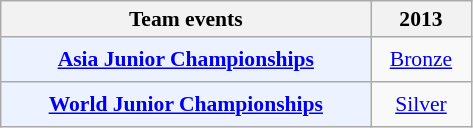<table style='font-size: 90%; text-align:center;' class='wikitable'>
<tr>
<th width=180>Team events</th>
<th>2013</th>
</tr>
<tr style="height: 30px;">
<td bgcolor=ECF2FF style="width: 240px;align=left"><strong><a href='#'>Asia Junior Championships</a></strong></td>
<td style="width: 60px"> <a href='#'>Bronze</a></td>
</tr>
<tr style="height: 30px;">
<td bgcolor=ECF2FF style="width: 240px;align=left"><strong><a href='#'>World Junior Championships</a></strong></td>
<td style="width: 60px"> <a href='#'>Silver</a></td>
</tr>
</table>
